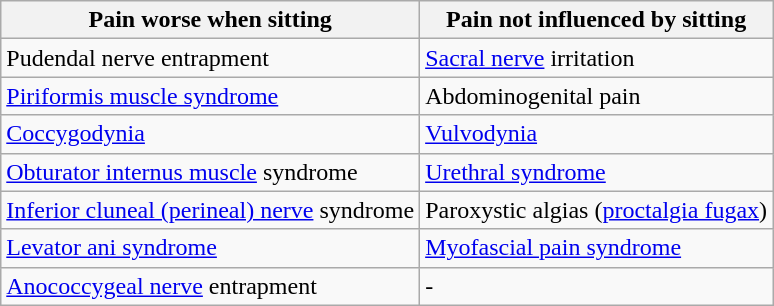<table class="wikitable" class="wikitable floatright">
<tr>
<th>Pain worse when sitting</th>
<th>Pain not influenced by sitting</th>
</tr>
<tr>
<td>Pudendal nerve entrapment</td>
<td><a href='#'>Sacral nerve</a> irritation</td>
</tr>
<tr>
<td><a href='#'>Piriformis muscle syndrome</a></td>
<td>Abdominogenital pain</td>
</tr>
<tr>
<td><a href='#'>Coccygodynia</a></td>
<td><a href='#'>Vulvodynia</a></td>
</tr>
<tr>
<td><a href='#'>Obturator internus muscle</a> syndrome</td>
<td><a href='#'>Urethral syndrome</a></td>
</tr>
<tr>
<td><a href='#'>Inferior cluneal (perineal) nerve</a> syndrome</td>
<td>Paroxystic algias (<a href='#'>proctalgia fugax</a>)</td>
</tr>
<tr>
<td><a href='#'>Levator ani syndrome</a></td>
<td><a href='#'>Myofascial pain syndrome</a></td>
</tr>
<tr>
<td><a href='#'>Anococcygeal nerve</a> entrapment</td>
<td>-</td>
</tr>
</table>
